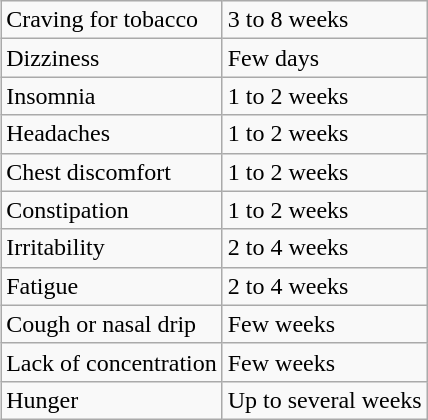<table class="wikitable" align="right">
<tr>
<td>Craving for tobacco</td>
<td>3 to 8 weeks</td>
</tr>
<tr>
<td>Dizziness</td>
<td>Few days</td>
</tr>
<tr>
<td>Insomnia</td>
<td>1 to 2 weeks</td>
</tr>
<tr>
<td>Headaches</td>
<td>1 to 2 weeks</td>
</tr>
<tr>
<td>Chest discomfort</td>
<td>1 to 2 weeks</td>
</tr>
<tr>
<td>Constipation</td>
<td>1 to 2 weeks</td>
</tr>
<tr>
<td>Irritability</td>
<td>2 to 4 weeks</td>
</tr>
<tr>
<td>Fatigue</td>
<td>2 to 4 weeks</td>
</tr>
<tr>
<td>Cough or nasal drip</td>
<td>Few weeks</td>
</tr>
<tr>
<td>Lack of concentration</td>
<td>Few weeks</td>
</tr>
<tr>
<td>Hunger</td>
<td>Up to several weeks</td>
</tr>
</table>
